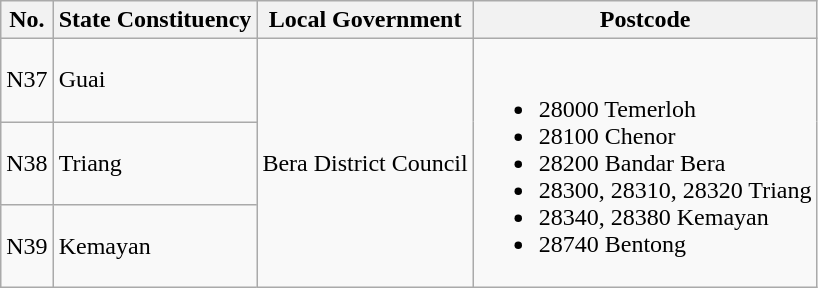<table class="wikitable">
<tr>
<th>No.</th>
<th>State Constituency</th>
<th>Local Government</th>
<th>Postcode</th>
</tr>
<tr>
<td>N37</td>
<td>Guai</td>
<td rowspan="3">Bera District Council</td>
<td rowspan="3"><br><ul><li>28000 Temerloh</li><li>28100 Chenor</li><li>28200 Bandar Bera</li><li>28300, 28310, 28320 Triang</li><li>28340, 28380 Kemayan</li><li>28740 Bentong</li></ul></td>
</tr>
<tr>
<td>N38</td>
<td>Triang</td>
</tr>
<tr>
<td>N39</td>
<td>Kemayan</td>
</tr>
</table>
